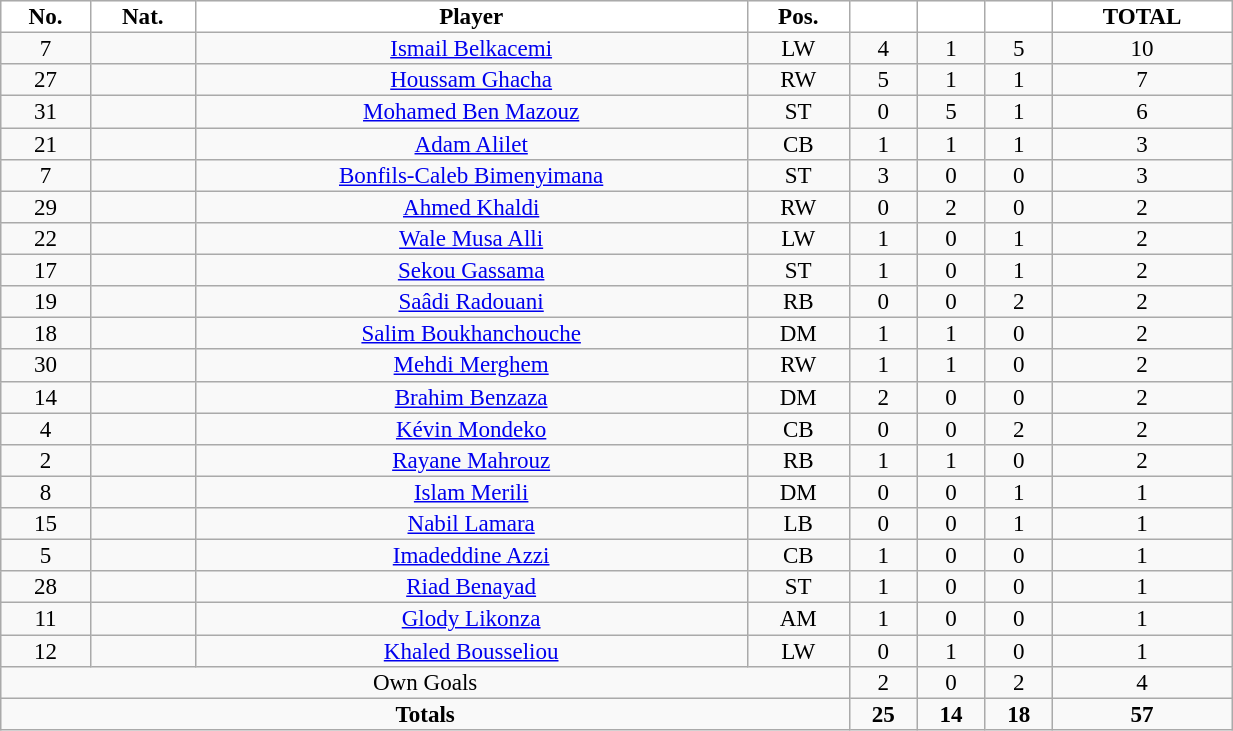<table class="wikitable sortable alternance" style="font-size:96%; text-align:center; line-height:14px; width:65%;">
<tr>
<th style="background:white; color:black; text-align:center;">No.</th>
<th style="background:white; color:black; text-align:center;">Nat.</th>
<th style="background:white; color:black; text-align:center;">Player</th>
<th style="background:white; color:black; text-align:center;">Pos.</th>
<th style="background:white; color:black; text-align:center;"></th>
<th style="background:white; color:black; text-align:center;"></th>
<th style="background:white; color:black; text-align:center;"></th>
<th style="background:white; color:black; text-align:center;">TOTAL</th>
</tr>
<tr>
<td>7</td>
<td></td>
<td><a href='#'>Ismail Belkacemi</a></td>
<td>LW</td>
<td>4</td>
<td>1</td>
<td>5</td>
<td>10</td>
</tr>
<tr>
<td>27</td>
<td></td>
<td><a href='#'>Houssam Ghacha</a></td>
<td>RW</td>
<td>5</td>
<td>1</td>
<td>1</td>
<td>7</td>
</tr>
<tr>
<td>31</td>
<td></td>
<td><a href='#'>Mohamed Ben Mazouz</a></td>
<td>ST</td>
<td>0</td>
<td>5</td>
<td>1</td>
<td>6</td>
</tr>
<tr>
<td>21</td>
<td></td>
<td><a href='#'>Adam Alilet</a></td>
<td>CB</td>
<td>1</td>
<td>1</td>
<td>1</td>
<td>3</td>
</tr>
<tr>
<td>7</td>
<td></td>
<td><a href='#'>Bonfils-Caleb Bimenyimana</a></td>
<td>ST</td>
<td>3</td>
<td>0</td>
<td>0</td>
<td>3</td>
</tr>
<tr>
<td>29</td>
<td></td>
<td><a href='#'>Ahmed Khaldi</a></td>
<td>RW</td>
<td>0</td>
<td>2</td>
<td>0</td>
<td>2</td>
</tr>
<tr>
<td>22</td>
<td></td>
<td><a href='#'>Wale Musa Alli</a></td>
<td>LW</td>
<td>1</td>
<td>0</td>
<td>1</td>
<td>2</td>
</tr>
<tr>
<td>17</td>
<td></td>
<td><a href='#'>Sekou Gassama</a></td>
<td>ST</td>
<td>1</td>
<td>0</td>
<td>1</td>
<td>2</td>
</tr>
<tr>
<td>19</td>
<td></td>
<td><a href='#'>Saâdi Radouani</a></td>
<td>RB</td>
<td>0</td>
<td>0</td>
<td>2</td>
<td>2</td>
</tr>
<tr>
<td>18</td>
<td></td>
<td><a href='#'>Salim Boukhanchouche</a></td>
<td>DM</td>
<td>1</td>
<td>1</td>
<td>0</td>
<td>2</td>
</tr>
<tr>
<td>30</td>
<td></td>
<td><a href='#'>Mehdi Merghem</a></td>
<td>RW</td>
<td>1</td>
<td>1</td>
<td>0</td>
<td>2</td>
</tr>
<tr>
<td>14</td>
<td></td>
<td><a href='#'>Brahim Benzaza</a></td>
<td>DM</td>
<td>2</td>
<td>0</td>
<td>0</td>
<td>2</td>
</tr>
<tr>
<td>4</td>
<td></td>
<td><a href='#'>Kévin Mondeko</a></td>
<td>CB</td>
<td>0</td>
<td>0</td>
<td>2</td>
<td>2</td>
</tr>
<tr>
<td>2</td>
<td></td>
<td><a href='#'>Rayane Mahrouz</a></td>
<td>RB</td>
<td>1</td>
<td>1</td>
<td>0</td>
<td>2</td>
</tr>
<tr>
<td>8</td>
<td></td>
<td><a href='#'>Islam Merili</a></td>
<td>DM</td>
<td>0</td>
<td>0</td>
<td>1</td>
<td>1</td>
</tr>
<tr>
<td>15</td>
<td></td>
<td><a href='#'>Nabil Lamara</a></td>
<td>LB</td>
<td>0</td>
<td>0</td>
<td>1</td>
<td>1</td>
</tr>
<tr>
<td>5</td>
<td></td>
<td><a href='#'>Imadeddine Azzi</a></td>
<td>CB</td>
<td>1</td>
<td>0</td>
<td>0</td>
<td>1</td>
</tr>
<tr>
<td>28</td>
<td></td>
<td><a href='#'>Riad Benayad</a></td>
<td>ST</td>
<td>1</td>
<td>0</td>
<td>0</td>
<td>1</td>
</tr>
<tr>
<td>11</td>
<td></td>
<td><a href='#'>Glody Likonza</a></td>
<td>AM</td>
<td>1</td>
<td>0</td>
<td>0</td>
<td>1</td>
</tr>
<tr>
<td>12</td>
<td></td>
<td><a href='#'>Khaled Bousseliou</a></td>
<td>LW</td>
<td>0</td>
<td>1</td>
<td>0</td>
<td>1</td>
</tr>
<tr class="sortbottom">
<td colspan="4">Own Goals</td>
<td>2</td>
<td>0</td>
<td>2</td>
<td>4</td>
</tr>
<tr class="sortbottom">
<td colspan="4"><strong>Totals</strong></td>
<td><strong>25</strong></td>
<td><strong>14</strong></td>
<td><strong>18</strong></td>
<td><strong>57</strong></td>
</tr>
</table>
